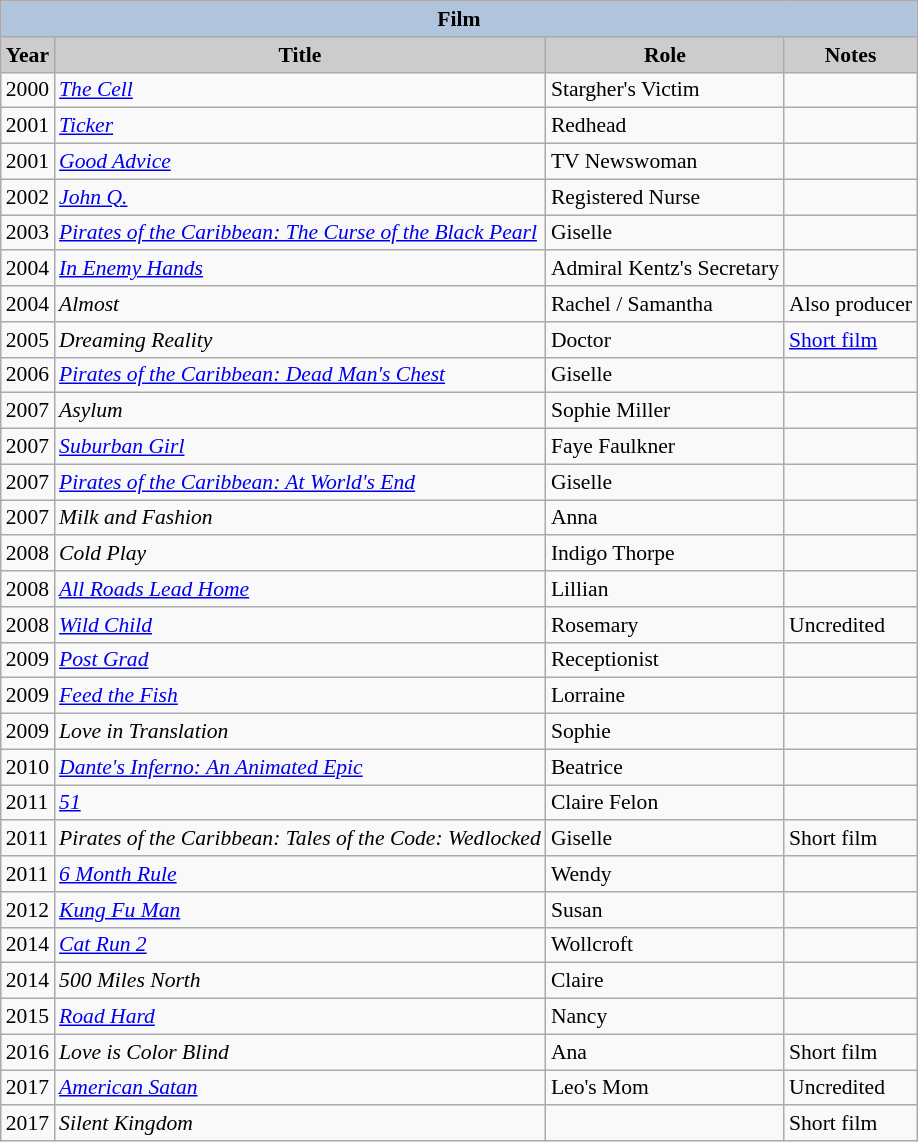<table class="wikitable" style="font-size:90%">
<tr>
<th colspan="4" style="background:#B0C4DE;">Film</th>
</tr>
<tr style="text-align:center;">
<th style="background:#ccc;">Year</th>
<th style="background:#ccc;">Title</th>
<th style="background:#ccc;">Role</th>
<th style="background:#ccc;">Notes</th>
</tr>
<tr>
<td>2000</td>
<td><em><a href='#'>The Cell</a></em></td>
<td>Stargher's Victim</td>
<td></td>
</tr>
<tr>
<td>2001</td>
<td><em><a href='#'>Ticker</a></em></td>
<td>Redhead</td>
<td></td>
</tr>
<tr>
<td>2001</td>
<td><em><a href='#'>Good Advice</a></em></td>
<td>TV Newswoman</td>
<td></td>
</tr>
<tr>
<td>2002</td>
<td><em><a href='#'>John Q.</a></em></td>
<td>Registered Nurse</td>
<td></td>
</tr>
<tr>
<td>2003</td>
<td><em><a href='#'>Pirates of the Caribbean: The Curse of the Black Pearl</a></em></td>
<td>Giselle</td>
<td></td>
</tr>
<tr>
<td>2004</td>
<td><em><a href='#'>In Enemy Hands</a></em></td>
<td>Admiral Kentz's Secretary</td>
<td></td>
</tr>
<tr>
<td>2004</td>
<td><em>Almost</em></td>
<td>Rachel / Samantha</td>
<td>Also producer</td>
</tr>
<tr>
<td>2005</td>
<td><em>Dreaming Reality</em></td>
<td>Doctor</td>
<td><a href='#'>Short film</a></td>
</tr>
<tr>
<td>2006</td>
<td><em><a href='#'>Pirates of the Caribbean: Dead Man's Chest</a></em></td>
<td>Giselle</td>
<td></td>
</tr>
<tr>
<td>2007</td>
<td><em>Asylum</em></td>
<td>Sophie Miller</td>
<td></td>
</tr>
<tr>
<td>2007</td>
<td><em><a href='#'>Suburban Girl</a></em></td>
<td>Faye Faulkner</td>
<td></td>
</tr>
<tr>
<td>2007</td>
<td><em><a href='#'>Pirates of the Caribbean: At World's End</a></em></td>
<td>Giselle</td>
<td></td>
</tr>
<tr>
<td>2007</td>
<td><em>Milk and Fashion</em></td>
<td>Anna</td>
<td></td>
</tr>
<tr>
<td>2008</td>
<td><em>Cold Play</em></td>
<td>Indigo Thorpe</td>
<td></td>
</tr>
<tr>
<td>2008</td>
<td><em><a href='#'>All Roads Lead Home</a></em></td>
<td>Lillian</td>
<td></td>
</tr>
<tr>
<td>2008</td>
<td><em><a href='#'>Wild Child</a></em></td>
<td>Rosemary</td>
<td>Uncredited</td>
</tr>
<tr>
<td>2009</td>
<td><em><a href='#'>Post Grad</a></em></td>
<td>Receptionist</td>
<td></td>
</tr>
<tr>
<td>2009</td>
<td><em><a href='#'>Feed the Fish</a></em></td>
<td>Lorraine</td>
<td></td>
</tr>
<tr>
<td>2009</td>
<td><em>Love in Translation</em></td>
<td>Sophie</td>
<td></td>
</tr>
<tr>
<td>2010</td>
<td><em><a href='#'>Dante's Inferno: An Animated Epic</a></em></td>
<td>Beatrice</td>
<td></td>
</tr>
<tr>
<td>2011</td>
<td><em><a href='#'>51</a></em></td>
<td>Claire Felon</td>
<td></td>
</tr>
<tr>
<td>2011</td>
<td><em>Pirates of the Caribbean: Tales of the Code: Wedlocked</em></td>
<td>Giselle</td>
<td>Short film</td>
</tr>
<tr>
<td>2011</td>
<td><em><a href='#'>6 Month Rule</a></em></td>
<td>Wendy</td>
<td></td>
</tr>
<tr>
<td>2012</td>
<td><em><a href='#'>Kung Fu Man</a></em></td>
<td>Susan</td>
<td></td>
</tr>
<tr>
<td>2014</td>
<td><em><a href='#'>Cat Run 2</a></em></td>
<td>Wollcroft</td>
<td></td>
</tr>
<tr>
<td>2014</td>
<td><em>500 Miles North</em></td>
<td>Claire</td>
<td></td>
</tr>
<tr>
<td>2015</td>
<td><em><a href='#'>Road Hard</a></em></td>
<td>Nancy</td>
<td></td>
</tr>
<tr>
<td>2016</td>
<td><em>Love is Color Blind</em></td>
<td>Ana</td>
<td>Short film</td>
</tr>
<tr>
<td>2017</td>
<td><em><a href='#'>American Satan</a></em></td>
<td>Leo's Mom</td>
<td>Uncredited</td>
</tr>
<tr>
<td>2017</td>
<td><em>Silent Kingdom</em></td>
<td></td>
<td>Short film</td>
</tr>
</table>
